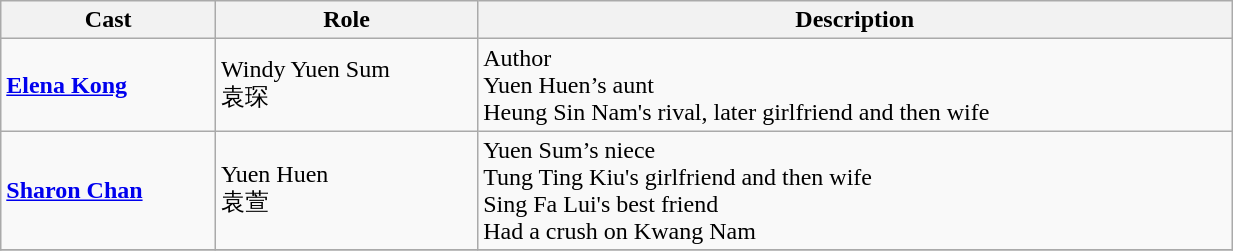<table class="wikitable" width="65%">
<tr>
<th>Cast</th>
<th>Role</th>
<th>Description</th>
</tr>
<tr>
<td><strong><a href='#'>Elena Kong</a></strong></td>
<td>Windy Yuen Sum<br>袁琛</td>
<td>Author<br>Yuen Huen’s  aunt<br>Heung Sin Nam's rival, later girlfriend and then wife<br></td>
</tr>
<tr>
<td><strong><a href='#'>Sharon Chan</a></strong></td>
<td>Yuen Huen<br>袁萱</td>
<td>Yuen Sum’s niece<br>Tung Ting Kiu's girlfriend and then wife<br>Sing Fa Lui's best friend<br>Had a crush on Kwang Nam</td>
</tr>
<tr>
</tr>
</table>
